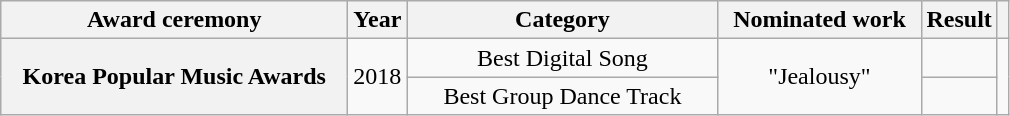<table class="wikitable sortable plainrowheaders" style="text-align:center;">
<tr>
<th scope="col" style="width:14em">Award ceremony</th>
<th scope="col">Year</th>
<th scope="col" style="width:12.5em">Category</th>
<th scope="col" style="width:8em">Nominated work</th>
<th scope="col">Result</th>
<th scope="col" class="unsortable"></th>
</tr>
<tr>
<th scope="row" rowspan="2">Korea Popular Music Awards</th>
<td rowspan="2">2018</td>
<td>Best Digital Song</td>
<td rowspan="2">"Jealousy"</td>
<td></td>
<td rowspan="2"></td>
</tr>
<tr>
<td>Best Group Dance Track</td>
<td></td>
</tr>
</table>
